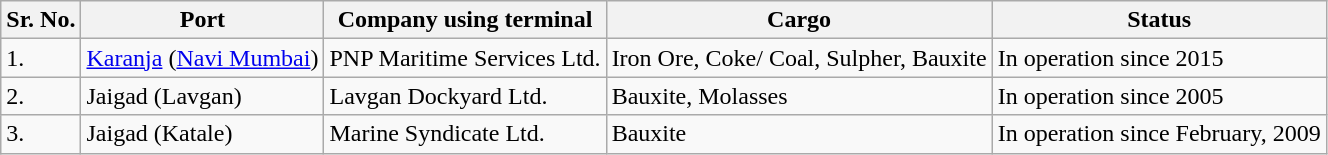<table class="wikitable">
<tr>
<th>Sr. No.</th>
<th>Port</th>
<th>Company using terminal</th>
<th>Cargo</th>
<th>Status</th>
</tr>
<tr>
<td>1.</td>
<td><a href='#'>Karanja</a> (<a href='#'>Navi Mumbai</a>)</td>
<td>PNP Maritime Services  Ltd.</td>
<td>Iron Ore, Coke/ Coal, Sulpher, Bauxite</td>
<td>In operation since 2015</td>
</tr>
<tr>
<td>2.</td>
<td>Jaigad (Lavgan)</td>
<td>Lavgan Dockyard Ltd.</td>
<td>Bauxite, Molasses</td>
<td>In operation since 2005</td>
</tr>
<tr>
<td>3.</td>
<td>Jaigad (Katale)</td>
<td>Marine Syndicate Ltd.</td>
<td>Bauxite</td>
<td>In operation since February, 2009</td>
</tr>
</table>
